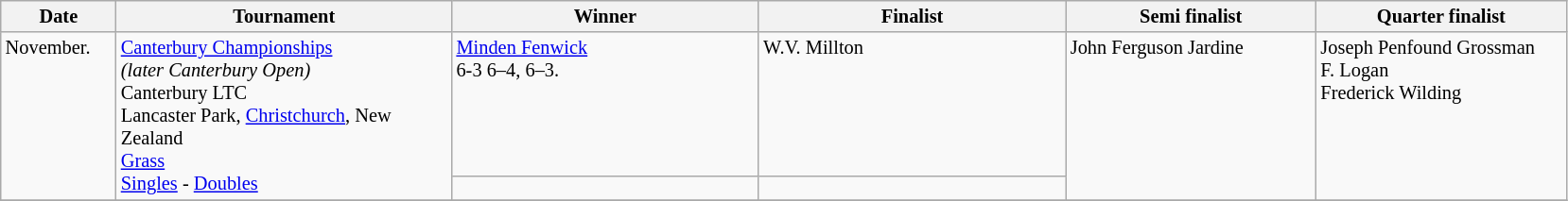<table class="wikitable" style="font-size:85%;">
<tr>
<th width="75">Date</th>
<th width="230">Tournament</th>
<th width="210">Winner</th>
<th width="210">Finalist</th>
<th width="170">Semi finalist</th>
<th width="170">Quarter finalist</th>
</tr>
<tr valign=top>
<td rowspan=2>November.</td>
<td rowspan=2><a href='#'>Canterbury Championships</a><br><em>(later Canterbury Open)</em><br>Canterbury LTC<br>Lancaster Park, <a href='#'>Christchurch</a>, New Zealand<br><a href='#'>Grass</a><br><a href='#'>Singles</a> - <a href='#'>Doubles</a></td>
<td> <a href='#'>Minden Fenwick</a><br> 6-3 6–4, 6–3.</td>
<td> W.V. Millton</td>
<td rowspan=2> John Ferguson Jardine</td>
<td rowspan=2> Joseph Penfound Grossman <br> F. Logan<br> Frederick Wilding</td>
</tr>
<tr valign=top>
<td></td>
<td></td>
</tr>
<tr valign=top>
</tr>
</table>
